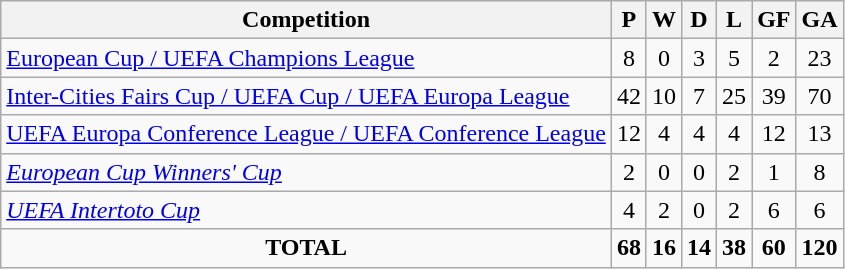<table class="wikitable" style="text-align:center;">
<tr>
<th>Competition</th>
<th>P</th>
<th>W</th>
<th>D</th>
<th>L</th>
<th>GF</th>
<th>GA</th>
</tr>
<tr>
<td style="text-align:left;"><a href='#'>European Cup / UEFA Champions League</a></td>
<td>8</td>
<td>0</td>
<td>3</td>
<td>5</td>
<td>2</td>
<td>23</td>
</tr>
<tr>
<td style="text-align:left;"><a href='#'>Inter-Cities Fairs Cup / UEFA Cup / UEFA Europa League</a></td>
<td>42</td>
<td>10</td>
<td>7</td>
<td>25</td>
<td>39</td>
<td>70</td>
</tr>
<tr>
<td style="text-align:left;"><a href='#'>UEFA Europa Conference League / UEFA Conference League</a></td>
<td>12</td>
<td>4</td>
<td>4</td>
<td>4</td>
<td>12</td>
<td>13</td>
</tr>
<tr>
<td style="text-align:left;"><em><a href='#'>European Cup Winners' Cup</a></em></td>
<td>2</td>
<td>0</td>
<td>0</td>
<td>2</td>
<td>1</td>
<td>8</td>
</tr>
<tr>
<td style="text-align:left;"><em><a href='#'>UEFA Intertoto Cup</a></em></td>
<td>4</td>
<td>2</td>
<td>0</td>
<td>2</td>
<td>6</td>
<td>6</td>
</tr>
<tr>
<td><strong>TOTAL</strong></td>
<td><strong>68</strong></td>
<td><strong>16</strong></td>
<td><strong>14</strong></td>
<td><strong>38</strong></td>
<td><strong>60</strong></td>
<td><strong>120</strong></td>
</tr>
</table>
